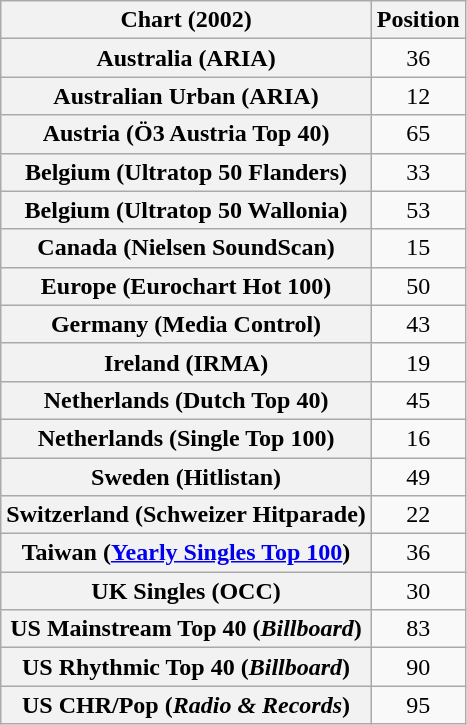<table class="wikitable sortable plainrowheaders">
<tr>
<th scope="col">Chart (2002)</th>
<th scope="col">Position</th>
</tr>
<tr>
<th scope="row">Australia (ARIA)</th>
<td style="text-align:center;">36</td>
</tr>
<tr>
<th scope="row">Australian Urban (ARIA)</th>
<td style="text-align:center;">12</td>
</tr>
<tr>
<th scope="row">Austria (Ö3 Austria Top 40)</th>
<td style="text-align:center;">65</td>
</tr>
<tr>
<th scope="row">Belgium (Ultratop 50 Flanders)</th>
<td style="text-align:center;">33</td>
</tr>
<tr>
<th scope="row">Belgium (Ultratop 50 Wallonia)</th>
<td style="text-align:center;">53</td>
</tr>
<tr>
<th scope="row">Canada (Nielsen SoundScan)</th>
<td style="text-align:center;">15</td>
</tr>
<tr>
<th scope="row">Europe (Eurochart Hot 100)</th>
<td style="text-align:center;">50</td>
</tr>
<tr>
<th scope="row">Germany (Media Control)</th>
<td style="text-align:center;">43</td>
</tr>
<tr>
<th scope="row">Ireland (IRMA)</th>
<td style="text-align:center;">19</td>
</tr>
<tr>
<th scope="row">Netherlands (Dutch Top 40)</th>
<td style="text-align:center;">45</td>
</tr>
<tr>
<th scope="row">Netherlands (Single Top 100)</th>
<td style="text-align:center;">16</td>
</tr>
<tr>
<th scope="row">Sweden (Hitlistan)</th>
<td style="text-align:center;">49</td>
</tr>
<tr>
<th scope="row">Switzerland (Schweizer Hitparade)</th>
<td style="text-align:center;">22</td>
</tr>
<tr>
<th scope="row">Taiwan (<a href='#'>Yearly Singles Top 100</a>)</th>
<td style="text-align:center;">36</td>
</tr>
<tr>
<th scope="row">UK Singles (OCC)</th>
<td style="text-align:center;">30</td>
</tr>
<tr>
<th scope="row">US Mainstream Top 40 (<em>Billboard</em>)</th>
<td style="text-align:center;">83</td>
</tr>
<tr>
<th scope="row">US Rhythmic Top 40 (<em>Billboard</em>)</th>
<td style="text-align:center;">90</td>
</tr>
<tr>
<th scope="row">US CHR/Pop (<em>Radio & Records</em>)</th>
<td style="text-align:center;">95</td>
</tr>
</table>
